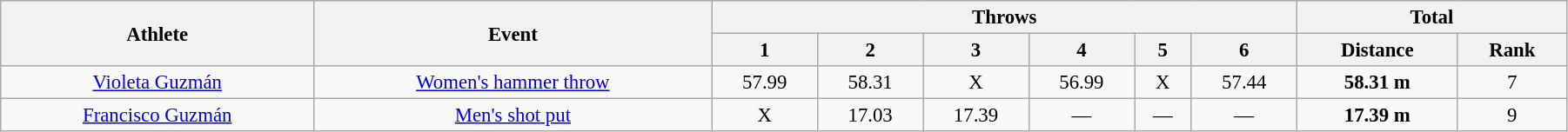<table class="wikitable" style="font-size:95%; text-align:center;" width="95%">
<tr>
<th rowspan="2">Athlete</th>
<th rowspan="2">Event</th>
<th colspan="6">Throws</th>
<th colspan="2">Total</th>
</tr>
<tr>
<th>1</th>
<th>2</th>
<th>3</th>
<th>4</th>
<th>5</th>
<th>6</th>
<th>Distance</th>
<th>Rank</th>
</tr>
<tr>
<td width=20%><a href='#'>Violeta Guzmán</a></td>
<td><a href='#'>Women's hammer throw</a></td>
<td>57.99</td>
<td>58.31</td>
<td>X</td>
<td>56.99</td>
<td>X</td>
<td>57.44</td>
<td><strong>58.31 m</strong></td>
<td>7</td>
</tr>
<tr>
<td width=20%><a href='#'>Francisco Guzmán</a></td>
<td><a href='#'>Men's shot put</a></td>
<td>X</td>
<td>17.03</td>
<td>17.39</td>
<td>—</td>
<td>—</td>
<td>—</td>
<td><strong>17.39 m</strong></td>
<td>9</td>
</tr>
</table>
